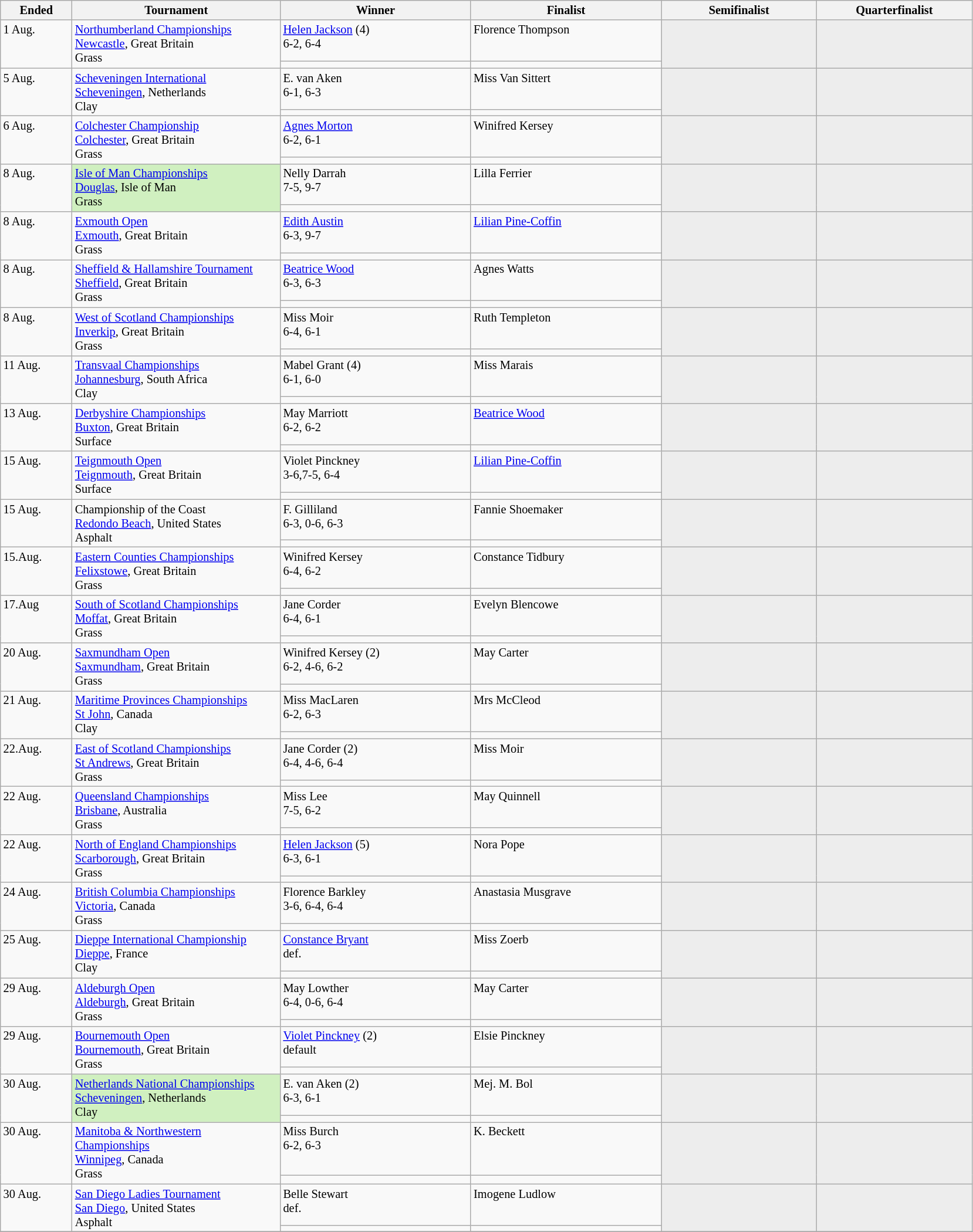<table class="wikitable" style="font-size:85%;">
<tr>
<th width="75">Ended</th>
<th width="230">Tournament</th>
<th width="210">Winner</th>
<th width="210">Finalist</th>
<th width="170">Semifinalist</th>
<th width="170">Quarterfinalist</th>
</tr>
<tr valign=top>
<td rowspan=2>1 Aug.</td>
<td rowspan="2"><a href='#'>Northumberland Championships</a><br><a href='#'>Newcastle</a>, Great Britain<br>Grass</td>
<td> <a href='#'>Helen Jackson</a> (4)<br>6-2, 6-4</td>
<td> Florence Thompson</td>
<td style="background:#ededed;" rowspan=2></td>
<td style="background:#ededed;" rowspan=2></td>
</tr>
<tr valign=top>
<td></td>
<td></td>
</tr>
<tr valign=top>
<td rowspan=2>5 Aug.</td>
<td rowspan=2><a href='#'>Scheveningen International</a><br><a href='#'>Scheveningen</a>, Netherlands<br>Clay</td>
<td> E. van Aken  <br>6-1, 6-3</td>
<td>  Miss Van Sittert</td>
<td style="background:#ededed;" rowspan=2></td>
<td style="background:#ededed;" rowspan=2></td>
</tr>
<tr valign=top>
<td></td>
<td></td>
</tr>
<tr valign=top>
<td rowspan=2>6 Aug.</td>
<td rowspan=2><a href='#'>Colchester Championship</a><br><a href='#'>Colchester</a>, Great Britain<br>Grass</td>
<td> <a href='#'>Agnes Morton</a><br>6-2, 6-1</td>
<td> Winifred Kersey</td>
<td style="background:#ededed;" rowspan=2></td>
<td style="background:#ededed;" rowspan=2></td>
</tr>
<tr valign=top>
<td></td>
<td></td>
</tr>
<tr valign=top>
<td rowspan=2>8 Aug.</td>
<td style="background:#d0f0c0" rowspan=2><a href='#'>Isle of Man Championships</a><br><a href='#'>Douglas</a>, Isle of Man<br>Grass</td>
<td> Nelly Darrah<br>7-5, 9-7</td>
<td> Lilla Ferrier</td>
<td style="background:#ededed;" rowspan=2></td>
<td style="background:#ededed;" rowspan=2></td>
</tr>
<tr valign=top>
<td></td>
<td></td>
</tr>
<tr valign=top>
<td rowspan=2>8 Aug.</td>
<td rowspan=2><a href='#'>Exmouth Open</a><br><a href='#'>Exmouth</a>, Great Britain<br>Grass</td>
<td> <a href='#'>Edith Austin</a><br>6-3, 9-7</td>
<td> <a href='#'>Lilian Pine-Coffin</a></td>
<td style="background:#ededed;" rowspan=2></td>
<td style="background:#ededed;" rowspan=2></td>
</tr>
<tr valign=top>
<td></td>
<td></td>
</tr>
<tr valign=top>
<td rowspan=2>8 Aug.</td>
<td rowspan=2><a href='#'>Sheffield  & Hallamshire Tournament</a><br><a href='#'>Sheffield</a>, Great Britain<br>Grass</td>
<td> <a href='#'>Beatrice Wood</a><br>6-3, 6-3</td>
<td> Agnes Watts</td>
<td style="background:#ededed;" rowspan=2></td>
<td style="background:#ededed;" rowspan=2></td>
</tr>
<tr valign=top>
<td></td>
<td></td>
</tr>
<tr valign=top>
<td rowspan=2>8 Aug.</td>
<td rowspan=2><a href='#'>West of Scotland Championships</a><br><a href='#'>Inverkip</a>, Great Britain <br>Grass</td>
<td> Miss Moir<br>6-4, 6-1</td>
<td> Ruth Templeton</td>
<td style="background:#ededed;" rowspan=2></td>
<td style="background:#ededed;" rowspan=2></td>
</tr>
<tr valign=top>
<td></td>
<td></td>
</tr>
<tr valign=top>
<td rowspan=2>11 Aug.</td>
<td rowspan=2><a href='#'>Transvaal Championships</a><br><a href='#'>Johannesburg</a>, South Africa<br>Clay</td>
<td> Mabel Grant (4)<br>6-1, 6-0</td>
<td> Miss Marais</td>
<td style="background:#ededed;" rowspan=2></td>
<td style="background:#ededed;" rowspan=2></td>
</tr>
<tr valign=top>
<td></td>
<td></td>
</tr>
<tr valign=top>
<td rowspan=2>13 Aug.</td>
<td rowspan=2><a href='#'>Derbyshire Championships</a><br><a href='#'>Buxton</a>, Great Britain<br>Surface</td>
<td> May Marriott<br>6-2, 6-2</td>
<td> <a href='#'>Beatrice Wood</a></td>
<td style="background:#ededed;" rowspan=2></td>
<td style="background:#ededed;" rowspan=2></td>
</tr>
<tr valign=top>
<td></td>
<td></td>
</tr>
<tr valign=top>
<td rowspan=2>15 Aug.</td>
<td rowspan=2><a href='#'>Teignmouth Open</a><br><a href='#'>Teignmouth</a>, Great Britain<br>Surface</td>
<td> Violet Pinckney<br>3-6,7-5, 6-4</td>
<td> <a href='#'>Lilian Pine-Coffin</a></td>
<td style="background:#ededed;" rowspan=2></td>
<td style="background:#ededed;" rowspan=2></td>
</tr>
<tr valign=top>
<td></td>
<td></td>
</tr>
<tr valign=top>
<td rowspan=2>15 Aug.</td>
<td rowspan=2>Championship of the Coast<br><a href='#'>Redondo Beach</a>, United States<br>Asphalt</td>
<td> F. Gilliland<br>6-3, 0-6, 6-3</td>
<td> Fannie Shoemaker</td>
<td style="background:#ededed;" rowspan=2></td>
<td style="background:#ededed;" rowspan=2></td>
</tr>
<tr valign=top>
<td></td>
<td></td>
</tr>
<tr valign=top>
<td rowspan=2>15.Aug.</td>
<td rowspan=2><a href='#'>Eastern Counties Championships</a><br><a href='#'>Felixstowe</a>, Great Britain<br>Grass</td>
<td> Winifred Kersey<br>6-4, 6-2</td>
<td> Constance Tidbury</td>
<td style="background:#ededed;" rowspan=2></td>
<td style="background:#ededed;" rowspan=2></td>
</tr>
<tr valign=top>
<td></td>
<td></td>
</tr>
<tr valign=top>
<td rowspan=2>17.Aug</td>
<td rowspan=2><a href='#'>South of Scotland Championships</a><br><a href='#'>Moffat</a>, Great Britain<br>Grass</td>
<td> Jane Corder<br>6-4, 6-1</td>
<td> Evelyn Blencowe</td>
<td style="background:#ededed;" rowspan=2></td>
<td style="background:#ededed;" rowspan=2></td>
</tr>
<tr valign=top>
<td></td>
<td></td>
</tr>
<tr valign=top>
<td rowspan=2>20 Aug.</td>
<td rowspan=2><a href='#'>Saxmundham Open</a><br><a href='#'>Saxmundham</a>, Great Britain<br>Grass</td>
<td> Winifred Kersey (2)<br>6-2, 4-6, 6-2</td>
<td> May Carter</td>
<td style="background:#ededed;" rowspan=2></td>
<td style="background:#ededed;" rowspan=2></td>
</tr>
<tr valign=top>
<td></td>
<td></td>
</tr>
<tr valign=top>
<td rowspan=2>21 Aug.</td>
<td rowspan=2><a href='#'>Maritime Provinces Championships</a><br><a href='#'>St John</a>, Canada<br>Clay</td>
<td> Miss MacLaren <br>6-2, 6-3</td>
<td> Mrs McCleod</td>
<td style="background:#ededed;" rowspan=2></td>
<td style="background:#ededed;" rowspan=2></td>
</tr>
<tr valign=top>
<td></td>
<td></td>
</tr>
<tr valign=top>
<td rowspan=2>22.Aug.</td>
<td rowspan=2><a href='#'>East of Scotland Championships</a><br><a href='#'>St Andrews</a>, Great Britain<br>Grass<br></td>
<td> Jane Corder (2)<br>6-4, 4-6, 6-4</td>
<td> Miss Moir</td>
<td style="background:#ededed;" rowspan=2></td>
<td style="background:#ededed;" rowspan=2></td>
</tr>
<tr valign=top>
<td></td>
<td></td>
</tr>
<tr valign=top>
<td rowspan=2>22 Aug.</td>
<td rowspan=2><a href='#'>Queensland Championships</a><br><a href='#'>Brisbane</a>, Australia<br>Grass</td>
<td> Miss Lee<br>7-5, 6-2</td>
<td> May Quinnell</td>
<td style="background:#ededed;" rowspan=2></td>
<td style="background:#ededed;" rowspan=2></td>
</tr>
<tr valign=top>
<td></td>
<td></td>
</tr>
<tr valign=top>
<td rowspan=2>22 Aug.</td>
<td rowspan=2><a href='#'>North of England Championships</a><br><a href='#'>Scarborough</a>, Great Britain<br>Grass</td>
<td> <a href='#'>Helen Jackson</a> (5)<br>6-3, 6-1</td>
<td> Nora Pope</td>
<td style="background:#ededed;" rowspan=2></td>
<td style="background:#ededed;" rowspan=2></td>
</tr>
<tr valign=top>
<td></td>
<td></td>
</tr>
<tr valign=top>
<td rowspan=2>24 Aug.</td>
<td rowspan=2><a href='#'>British Columbia Championships</a><br><a href='#'>Victoria</a>, Canada<br>Grass</td>
<td>  Florence Barkley<br>3-6, 6-4, 6-4</td>
<td> Anastasia Musgrave</td>
<td style="background:#ededed;" rowspan=2></td>
<td style="background:#ededed;" rowspan=2></td>
</tr>
<tr valign=top>
<td></td>
<td></td>
</tr>
<tr valign=top>
<td rowspan=2>25 Aug.</td>
<td rowspan=2><a href='#'>Dieppe International Championship</a><br><a href='#'>Dieppe</a>, France<br>Clay</td>
<td> <a href='#'>Constance Bryant</a><br>def.</td>
<td> Miss Zoerb</td>
<td style="background:#ededed;" rowspan=2></td>
<td style="background:#ededed;" rowspan=2></td>
</tr>
<tr valign=top>
<td></td>
<td></td>
</tr>
<tr valign=top>
<td rowspan=2>29 Aug.</td>
<td rowspan=2><a href='#'>Aldeburgh Open</a> <br><a href='#'>Aldeburgh</a>, Great Britain<br>Grass</td>
<td> May Lowther<br>6-4, 0-6, 6-4</td>
<td> May Carter</td>
<td style="background:#ededed;" rowspan=2></td>
<td style="background:#ededed;" rowspan=2></td>
</tr>
<tr valign=top>
<td></td>
<td></td>
</tr>
<tr valign=top>
<td rowspan=2>29 Aug.</td>
<td rowspan="2"><a href='#'>Bournemouth Open</a><br><a href='#'>Bournemouth</a>, Great Britain<br>Grass</td>
<td> <a href='#'>Violet Pinckney</a> (2)<br>default</td>
<td> Elsie Pinckney</td>
<td style="background:#ededed;" rowspan=2></td>
<td style="background:#ededed;" rowspan=2></td>
</tr>
<tr valign=top>
<td></td>
<td></td>
</tr>
<tr valign=top>
<td rowspan=2>30 Aug.</td>
<td style="background:#d0f0c0" rowspan=2><a href='#'>Netherlands National Championships</a><br><a href='#'>Scheveningen</a>, Netherlands<br>Clay</td>
<td> E. van Aken (2)<br>6-3, 6-1</td>
<td> Mej. M. Bol</td>
<td style="background:#ededed;" rowspan=2></td>
<td style="background:#ededed;" rowspan=2></td>
</tr>
<tr valign=top>
<td></td>
<td></td>
</tr>
<tr valign=top>
<td rowspan=2>30 Aug.</td>
<td rowspan=2><a href='#'>Manitoba & Northwestern Championships</a><br><a href='#'>Winnipeg</a>, Canada<br>Grass</td>
<td> Miss Burch<br>6-2, 6-3</td>
<td> K. Beckett</td>
<td style="background:#ededed;" rowspan=2></td>
<td style="background:#ededed;" rowspan=2></td>
</tr>
<tr valign=top>
<td></td>
<td></td>
</tr>
<tr valign=top>
<td rowspan=2>30 Aug.</td>
<td rowspan=2><a href='#'>San Diego Ladies Tournament</a><br><a href='#'>San Diego</a>, United States<br>Asphalt</td>
<td> Belle Stewart<br>def.</td>
<td> Imogene Ludlow</td>
<td style="background:#ededed;" rowspan=2></td>
<td style="background:#ededed;" rowspan=2></td>
</tr>
<tr valign=top>
<td></td>
<td></td>
</tr>
<tr valign=top>
</tr>
</table>
